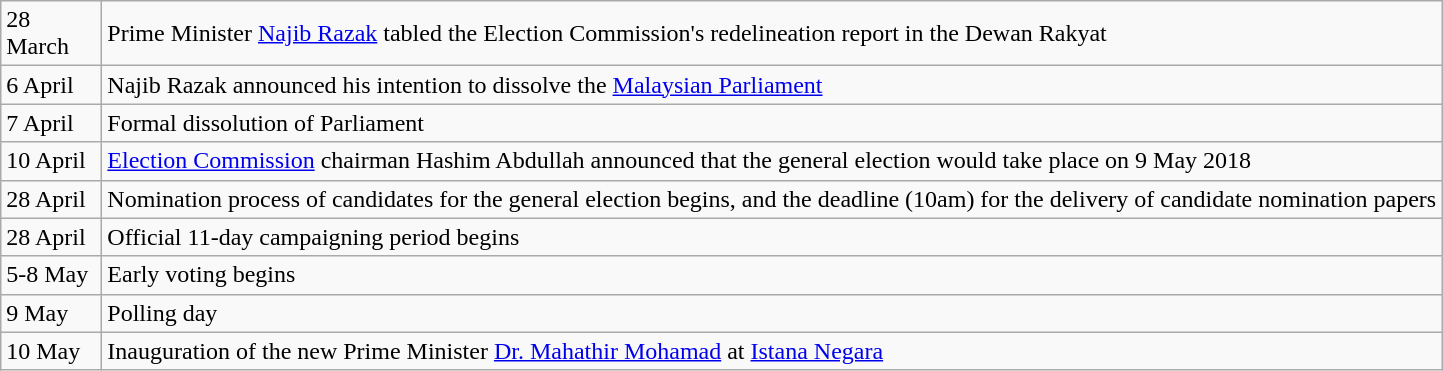<table class="wikitable sortable">
<tr>
<td style="width: 60px;">28 March</td>
<td>Prime Minister <a href='#'>Najib Razak</a> tabled the Election Commission's redelineation report in the Dewan Rakyat</td>
</tr>
<tr>
<td>6 April</td>
<td>Najib Razak announced his intention to dissolve the <a href='#'>Malaysian Parliament</a></td>
</tr>
<tr>
<td>7 April</td>
<td>Formal dissolution of Parliament</td>
</tr>
<tr>
<td>10 April</td>
<td><a href='#'>Election Commission</a> chairman Hashim Abdullah announced that the general election would take place on 9 May 2018</td>
</tr>
<tr>
<td>28 April</td>
<td>Nomination process of candidates for the general election begins, and the deadline (10am) for the delivery of candidate nomination papers</td>
</tr>
<tr>
<td>28 April</td>
<td>Official 11-day campaigning period begins</td>
</tr>
<tr>
<td>5-8 May</td>
<td>Early voting begins</td>
</tr>
<tr>
<td>9 May</td>
<td>Polling day</td>
</tr>
<tr>
<td>10 May</td>
<td>Inauguration of the new Prime Minister <a href='#'>Dr. Mahathir Mohamad</a> at <a href='#'>Istana Negara</a></td>
</tr>
</table>
